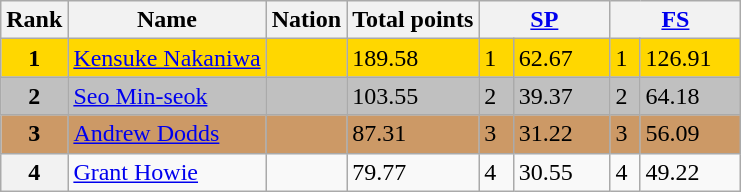<table class="wikitable sortable">
<tr>
<th>Rank</th>
<th>Name</th>
<th>Nation</th>
<th>Total points</th>
<th colspan="2" width="80px"><a href='#'>SP</a></th>
<th colspan="2" width="80px"><a href='#'>FS</a></th>
</tr>
<tr bgcolor="gold">
<td align="center"><strong>1</strong></td>
<td><a href='#'>Kensuke Nakaniwa</a></td>
<td></td>
<td>189.58</td>
<td>1</td>
<td>62.67</td>
<td>1</td>
<td>126.91</td>
</tr>
<tr bgcolor="silver">
<td align="center"><strong>2</strong></td>
<td><a href='#'>Seo Min-seok</a></td>
<td></td>
<td>103.55</td>
<td>2</td>
<td>39.37</td>
<td>2</td>
<td>64.18</td>
</tr>
<tr bgcolor="cc9966">
<td align="center"><strong>3</strong></td>
<td><a href='#'>Andrew Dodds</a></td>
<td></td>
<td>87.31</td>
<td>3</td>
<td>31.22</td>
<td>3</td>
<td>56.09</td>
</tr>
<tr>
<th>4</th>
<td><a href='#'>Grant Howie</a></td>
<td></td>
<td>79.77</td>
<td>4</td>
<td>30.55</td>
<td>4</td>
<td>49.22</td>
</tr>
</table>
